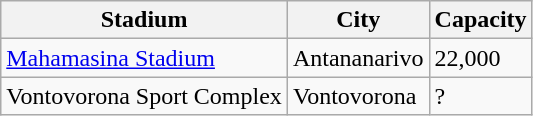<table class="wikitable">
<tr>
<th>Stadium</th>
<th>City</th>
<th>Capacity</th>
</tr>
<tr>
<td><a href='#'>Mahamasina Stadium</a></td>
<td>Antananarivo</td>
<td>22,000</td>
</tr>
<tr>
<td>Vontovorona Sport Complex</td>
<td>Vontovorona</td>
<td>?</td>
</tr>
</table>
